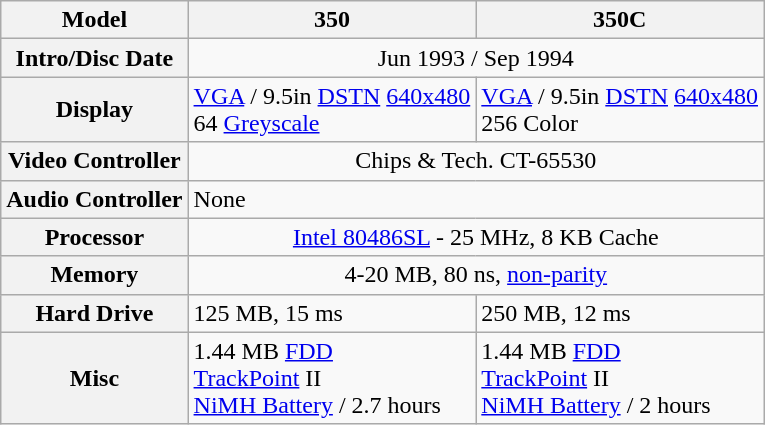<table class="wikitable">
<tr>
<th>Model</th>
<th>350</th>
<th>350C</th>
</tr>
<tr>
<th>Intro/Disc Date</th>
<td colspan="2" align="center">Jun 1993 / Sep 1994</td>
</tr>
<tr>
<th>Display</th>
<td><a href='#'>VGA</a> / 9.5in <a href='#'>DSTN</a> <a href='#'>640x480</a><br>64 <a href='#'>Greyscale</a></td>
<td><a href='#'>VGA</a> / 9.5in <a href='#'>DSTN</a> <a href='#'>640x480</a><br>256 Color</td>
</tr>
<tr>
<th>Video Controller</th>
<td colspan="2" align="center">Chips & Tech. CT-65530</td>
</tr>
<tr>
<th>Audio Controller</th>
<td colspan="2">None</td>
</tr>
<tr>
<th>Processor</th>
<td colspan="2" align="center"><a href='#'>Intel 80486SL</a> - 25 MHz, 8 KB Cache</td>
</tr>
<tr>
<th>Memory</th>
<td colspan="2" align="center">4-20 MB, 80 ns, <a href='#'>non-parity</a></td>
</tr>
<tr>
<th>Hard Drive</th>
<td>125 MB, 15 ms</td>
<td>250 MB, 12 ms</td>
</tr>
<tr>
<th>Misc</th>
<td>1.44 MB <a href='#'>FDD</a><br><a href='#'>TrackPoint</a> II<br><a href='#'>NiMH Battery</a> / 2.7 hours</td>
<td>1.44 MB <a href='#'>FDD</a><br><a href='#'>TrackPoint</a> II<br><a href='#'>NiMH Battery</a> / 2 hours</td>
</tr>
</table>
